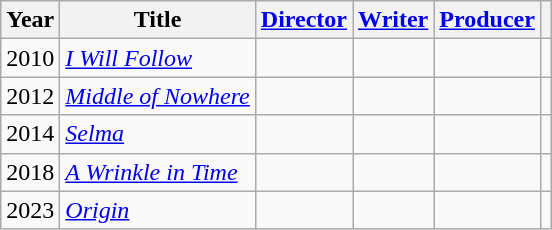<table class="wikitable">
<tr>
<th>Year</th>
<th>Title</th>
<th><a href='#'>Director</a></th>
<th><a href='#'>Writer</a></th>
<th><a href='#'>Producer</a></th>
<th></th>
</tr>
<tr>
<td>2010</td>
<td><em><a href='#'>I Will Follow</a></em></td>
<td></td>
<td></td>
<td></td>
<td></td>
</tr>
<tr>
<td>2012</td>
<td><em><a href='#'>Middle of Nowhere</a></em></td>
<td></td>
<td></td>
<td></td>
<td></td>
</tr>
<tr>
<td>2014</td>
<td><em><a href='#'>Selma</a></em></td>
<td></td>
<td></td>
<td></td>
<td></td>
</tr>
<tr>
<td>2018</td>
<td><em><a href='#'>A Wrinkle in Time</a></em></td>
<td></td>
<td></td>
<td></td>
<td></td>
</tr>
<tr>
<td>2023</td>
<td><em><a href='#'>Origin</a></em></td>
<td></td>
<td></td>
<td></td>
<td></td>
</tr>
</table>
